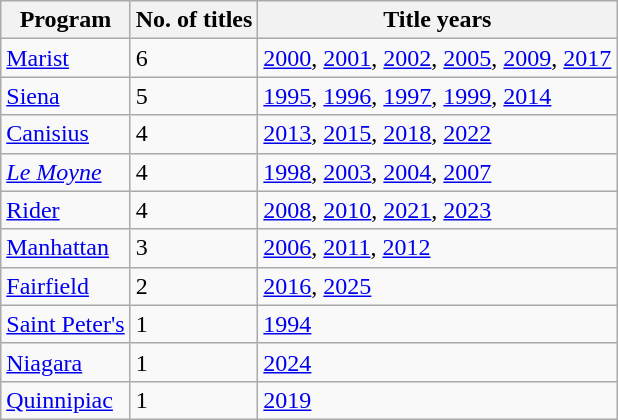<table class="wikitable sortable">
<tr>
<th>Program</th>
<th>No. of titles</th>
<th>Title years</th>
</tr>
<tr>
<td><a href='#'>Marist</a></td>
<td>6</td>
<td><a href='#'>2000</a>, <a href='#'>2001</a>, <a href='#'>2002</a>, <a href='#'>2005</a>, <a href='#'>2009</a>, <a href='#'>2017</a></td>
</tr>
<tr>
<td><a href='#'>Siena</a></td>
<td>5</td>
<td><a href='#'>1995</a>, <a href='#'>1996</a>, <a href='#'>1997</a>, <a href='#'>1999</a>, <a href='#'>2014</a></td>
</tr>
<tr>
<td><a href='#'>Canisius</a></td>
<td>4</td>
<td><a href='#'>2013</a>, <a href='#'>2015</a>, <a href='#'>2018</a>, <a href='#'>2022</a></td>
</tr>
<tr>
<td><em><a href='#'>Le Moyne</a></em></td>
<td>4</td>
<td><a href='#'>1998</a>, <a href='#'>2003</a>, <a href='#'>2004</a>, <a href='#'>2007</a></td>
</tr>
<tr>
<td><a href='#'>Rider</a></td>
<td>4</td>
<td><a href='#'>2008</a>, <a href='#'>2010</a>, <a href='#'>2021</a>, <a href='#'>2023</a></td>
</tr>
<tr>
<td><a href='#'>Manhattan</a></td>
<td>3</td>
<td><a href='#'>2006</a>, <a href='#'>2011</a>, <a href='#'>2012</a></td>
</tr>
<tr>
<td><a href='#'>Fairfield</a></td>
<td>2</td>
<td><a href='#'>2016</a>, <a href='#'>2025</a></td>
</tr>
<tr>
<td><a href='#'>Saint Peter's</a></td>
<td>1</td>
<td><a href='#'>1994</a></td>
</tr>
<tr>
<td><a href='#'>Niagara</a></td>
<td>1</td>
<td><a href='#'>2024</a></td>
</tr>
<tr>
<td><a href='#'>Quinnipiac</a></td>
<td>1</td>
<td><a href='#'>2019</a></td>
</tr>
</table>
